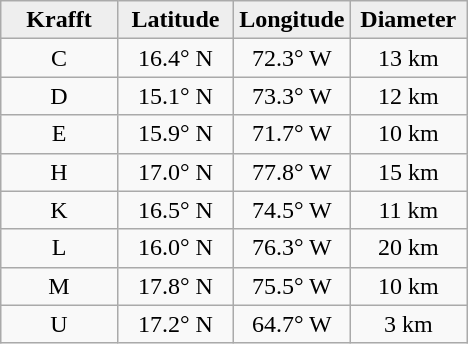<table class="wikitable">
<tr>
<th width="25%" style="background:#eeeeee;">Krafft</th>
<th width="25%" style="background:#eeeeee;">Latitude</th>
<th width="25%" style="background:#eeeeee;">Longitude</th>
<th width="25%" style="background:#eeeeee;">Diameter</th>
</tr>
<tr>
<td align="center">C</td>
<td align="center">16.4° N</td>
<td align="center">72.3° W</td>
<td align="center">13 km</td>
</tr>
<tr>
<td align="center">D</td>
<td align="center">15.1° N</td>
<td align="center">73.3° W</td>
<td align="center">12 km</td>
</tr>
<tr>
<td align="center">E</td>
<td align="center">15.9° N</td>
<td align="center">71.7° W</td>
<td align="center">10 km</td>
</tr>
<tr>
<td align="center">H</td>
<td align="center">17.0° N</td>
<td align="center">77.8° W</td>
<td align="center">15 km</td>
</tr>
<tr>
<td align="center">K</td>
<td align="center">16.5° N</td>
<td align="center">74.5° W</td>
<td align="center">11 km</td>
</tr>
<tr>
<td align="center">L</td>
<td align="center">16.0° N</td>
<td align="center">76.3° W</td>
<td align="center">20 km</td>
</tr>
<tr>
<td align="center">M</td>
<td align="center">17.8° N</td>
<td align="center">75.5° W</td>
<td align="center">10 km</td>
</tr>
<tr>
<td align="center">U</td>
<td align="center">17.2° N</td>
<td align="center">64.7° W</td>
<td align="center">3 km</td>
</tr>
</table>
